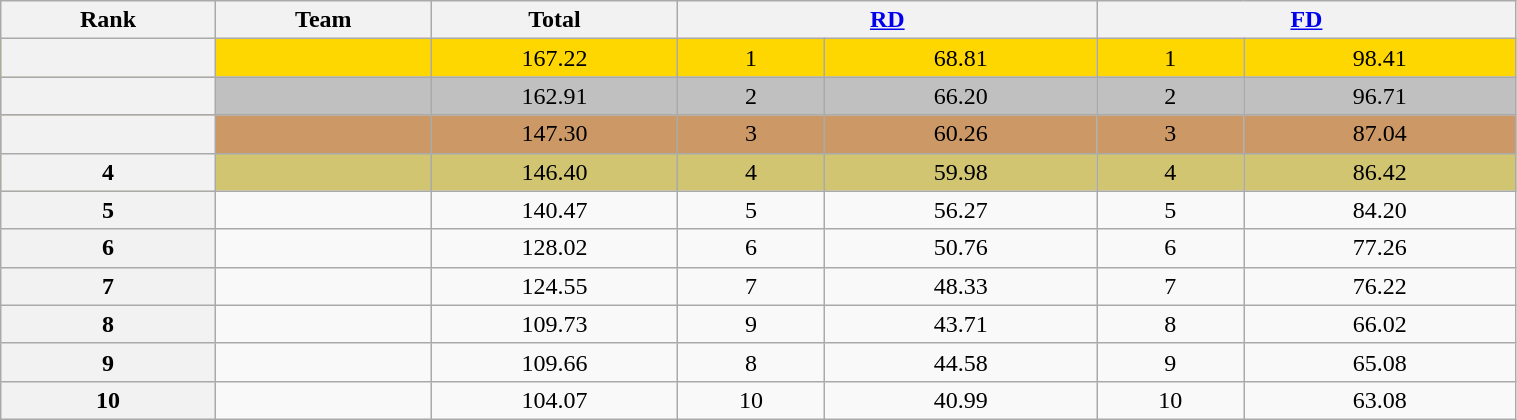<table class="wikitable sortable" style="text-align:left; width:80%">
<tr>
<th scope="col">Rank</th>
<th scope="col">Team</th>
<th scope="col">Total</th>
<th scope="col" colspan="2" width="80px"><a href='#'>RD</a></th>
<th scope="col" colspan="2" width="80px"><a href='#'>FD</a></th>
</tr>
<tr bgcolor="gold">
<th scope="row"></th>
<td></td>
<td align="center">167.22</td>
<td align="center">1</td>
<td align="center">68.81</td>
<td align="center">1</td>
<td align="center">98.41</td>
</tr>
<tr bgcolor="silver">
<th scope="row"></th>
<td></td>
<td align="center">162.91</td>
<td align="center">2</td>
<td align="center">66.20</td>
<td align="center">2</td>
<td align="center">96.71</td>
</tr>
<tr bgcolor="cc9966">
<th scope="row"></th>
<td></td>
<td align="center">147.30</td>
<td align="center">3</td>
<td align="center">60.26</td>
<td align="center">3</td>
<td align="center">87.04</td>
</tr>
<tr bgcolor="#d1c571">
<th scope="row">4</th>
<td></td>
<td align="center">146.40</td>
<td align="center">4</td>
<td align="center">59.98</td>
<td align="center">4</td>
<td align="center">86.42</td>
</tr>
<tr>
<th scope="row">5</th>
<td></td>
<td align="center">140.47</td>
<td align="center">5</td>
<td align="center">56.27</td>
<td align="center">5</td>
<td align="center">84.20</td>
</tr>
<tr>
<th scope="row">6</th>
<td></td>
<td align="center">128.02</td>
<td align="center">6</td>
<td align="center">50.76</td>
<td align="center">6</td>
<td align="center">77.26</td>
</tr>
<tr>
<th scope="row">7</th>
<td></td>
<td align="center">124.55</td>
<td align="center">7</td>
<td align="center">48.33</td>
<td align="center">7</td>
<td align="center">76.22</td>
</tr>
<tr>
<th scope="row">8</th>
<td></td>
<td align="center">109.73</td>
<td align="center">9</td>
<td align="center">43.71</td>
<td align="center">8</td>
<td align="center">66.02</td>
</tr>
<tr>
<th scope="row">9</th>
<td></td>
<td align="center">109.66</td>
<td align="center">8</td>
<td align="center">44.58</td>
<td align="center">9</td>
<td align="center">65.08</td>
</tr>
<tr>
<th scope="row">10</th>
<td></td>
<td align="center">104.07</td>
<td align="center">10</td>
<td align="center">40.99</td>
<td align="center">10</td>
<td align="center">63.08</td>
</tr>
</table>
